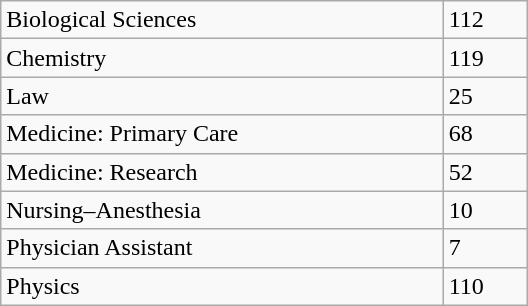<table class="wikitable floatright" style="width: 22em;">
<tr>
<td>Biological Sciences</td>
<td>112</td>
</tr>
<tr>
<td>Chemistry</td>
<td>119</td>
</tr>
<tr>
<td>Law</td>
<td>25</td>
</tr>
<tr>
<td>Medicine: Primary Care</td>
<td>68</td>
</tr>
<tr>
<td>Medicine: Research</td>
<td>52</td>
</tr>
<tr>
<td>Nursing–Anesthesia</td>
<td>10</td>
</tr>
<tr>
<td>Physician Assistant</td>
<td>7</td>
</tr>
<tr>
<td>Physics</td>
<td>110</td>
</tr>
</table>
